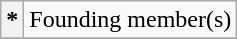<table class="wikitable">
<tr>
<th>*</th>
<td>Founding member(s)</td>
</tr>
<tr>
</tr>
</table>
